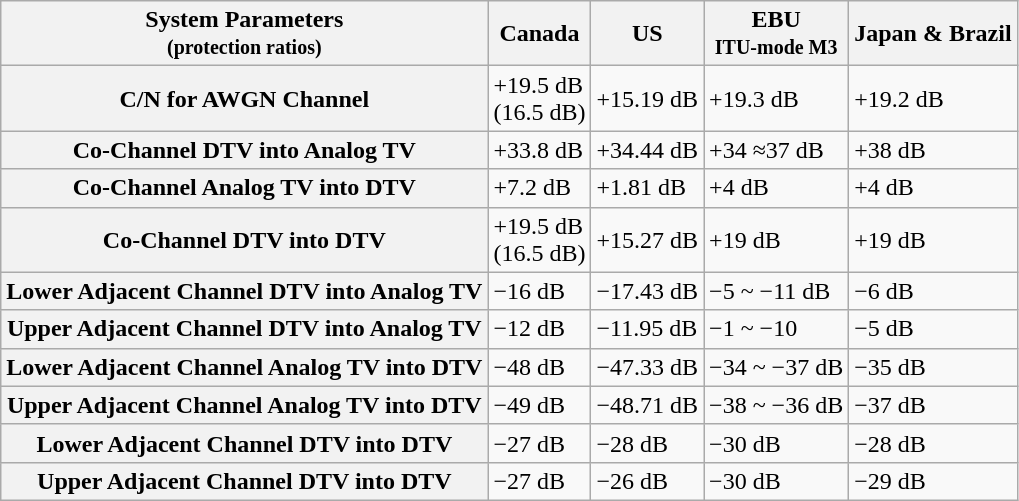<table class="wikitable">
<tr>
<th>System Parameters<br><small>(protection ratios)</small></th>
<th>Canada</th>
<th>US</th>
<th>EBU<br><small>ITU-mode M3</small></th>
<th>Japan & Brazil</th>
</tr>
<tr>
<th>C/N for AWGN Channel</th>
<td>+19.5 dB<br>(16.5 dB)</td>
<td>+15.19 dB</td>
<td>+19.3 dB</td>
<td>+19.2 dB</td>
</tr>
<tr>
<th>Co-Channel DTV into Analog TV</th>
<td>+33.8 dB</td>
<td>+34.44 dB</td>
<td>+34 ≈37 dB</td>
<td>+38 dB</td>
</tr>
<tr>
<th>Co-Channel Analog TV into DTV</th>
<td>+7.2 dB</td>
<td>+1.81 dB</td>
<td>+4 dB</td>
<td>+4 dB</td>
</tr>
<tr>
<th>Co-Channel DTV into DTV</th>
<td>+19.5 dB<br>(16.5 dB)</td>
<td>+15.27 dB</td>
<td>+19 dB</td>
<td>+19 dB</td>
</tr>
<tr>
<th>Lower Adjacent Channel DTV into Analog TV</th>
<td>−16 dB</td>
<td>−17.43 dB</td>
<td>−5 ~ −11 dB</td>
<td>−6 dB</td>
</tr>
<tr>
<th>Upper Adjacent Channel DTV into Analog TV</th>
<td>−12 dB</td>
<td>−11.95 dB</td>
<td>−1 ~ −10</td>
<td>−5 dB</td>
</tr>
<tr>
<th>Lower Adjacent Channel Analog TV into DTV</th>
<td>−48 dB</td>
<td>−47.33 dB</td>
<td>−34 ~ −37 dB</td>
<td>−35 dB</td>
</tr>
<tr>
<th>Upper Adjacent Channel Analog TV into DTV</th>
<td>−49 dB</td>
<td>−48.71 dB</td>
<td>−38 ~ −36 dB</td>
<td>−37 dB</td>
</tr>
<tr>
<th>Lower Adjacent Channel DTV into DTV</th>
<td>−27 dB</td>
<td>−28 dB</td>
<td>−30 dB</td>
<td>−28 dB</td>
</tr>
<tr>
<th>Upper Adjacent Channel DTV into DTV</th>
<td>−27 dB</td>
<td>−26 dB</td>
<td>−30 dB</td>
<td>−29 dB</td>
</tr>
</table>
